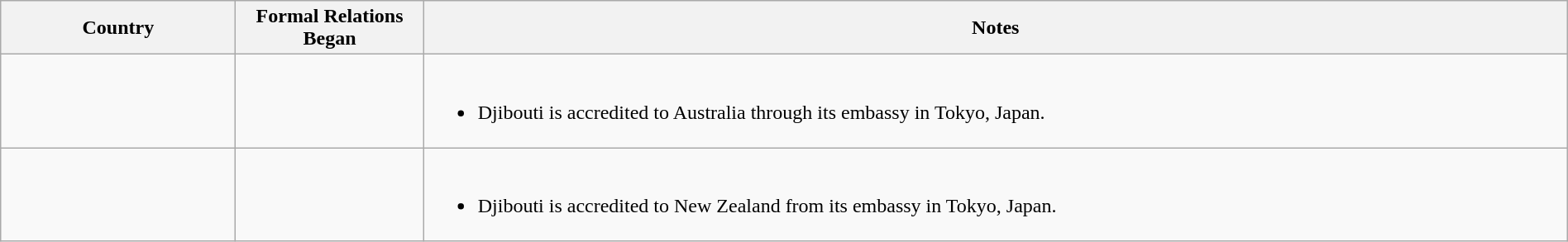<table class="wikitable sortable" style="width:100%; margin:auto;">
<tr>
<th style="width:15%;">Country</th>
<th style="width:12%;">Formal Relations Began</th>
<th>Notes</th>
</tr>
<tr valign="top">
<td></td>
<td></td>
<td><br><ul><li>Djibouti is accredited to Australia through its embassy in Tokyo, Japan.</li></ul></td>
</tr>
<tr valign="top">
<td></td>
<td></td>
<td><br><ul><li>Djibouti is accredited to New Zealand from its embassy in Tokyo, Japan.</li></ul></td>
</tr>
</table>
